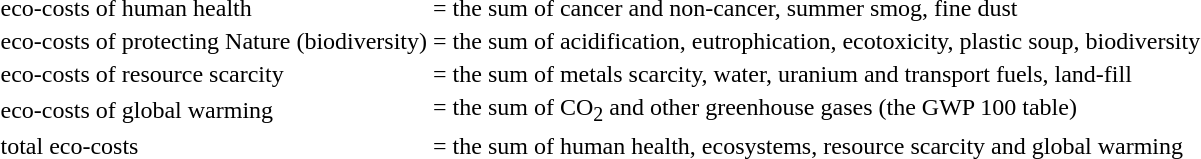<table>
<tr>
<td>eco-costs of human health</td>
<td>= the sum of cancer and non-cancer, summer smog, fine dust</td>
</tr>
<tr>
<td>eco-costs of protecting Nature (biodiversity)</td>
<td>= the sum of acidification, eutrophication, ecotoxicity, plastic soup, biodiversity</td>
</tr>
<tr>
<td>eco-costs of resource scarcity</td>
<td>= the sum of metals scarcity, water, uranium and transport fuels, land-fill</td>
</tr>
<tr>
<td>eco-costs of global warming</td>
<td>= the sum of CO<sub>2</sub> and other greenhouse gases (the GWP 100 table)</td>
</tr>
<tr>
<td>total eco-costs</td>
<td>= the sum of human health, ecosystems, resource scarcity and global warming</td>
</tr>
</table>
